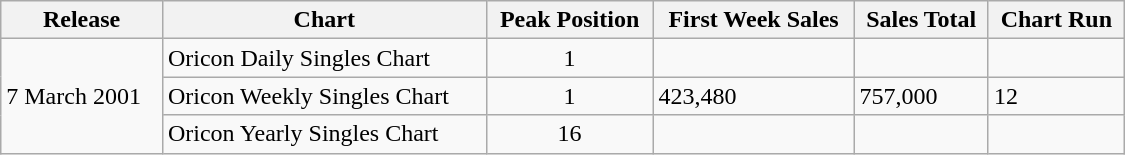<table class="wikitable" width="750px">
<tr>
<th>Release</th>
<th>Chart</th>
<th>Peak Position</th>
<th>First Week Sales</th>
<th>Sales Total</th>
<th>Chart Run</th>
</tr>
<tr>
<td rowspan="3">7 March 2001</td>
<td>Oricon Daily Singles Chart</td>
<td align="center">1</td>
<td></td>
<td></td>
<td></td>
</tr>
<tr>
<td>Oricon Weekly Singles Chart</td>
<td align="center">1</td>
<td>423,480</td>
<td>757,000</td>
<td>12</td>
</tr>
<tr>
<td>Oricon Yearly Singles Chart</td>
<td align="center">16</td>
<td></td>
<td></td>
<td></td>
</tr>
</table>
